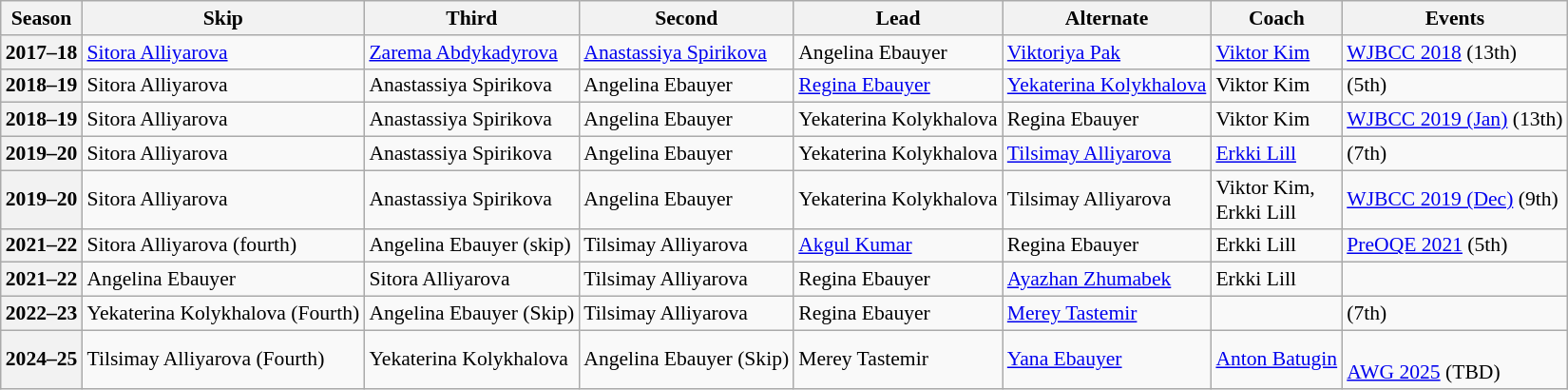<table class=wikitable style=font-size:90%;>
<tr>
<th scope="col">Season</th>
<th scope="col">Skip</th>
<th scope="col">Third</th>
<th scope="col">Second</th>
<th scope="col">Lead</th>
<th scope="col">Alternate</th>
<th scope="col">Coach</th>
<th scope="col">Events</th>
</tr>
<tr>
<th scope="row">2017–18</th>
<td><a href='#'>Sitora Alliyarova</a></td>
<td><a href='#'>Zarema Abdykadyrova</a></td>
<td><a href='#'>Anastassiya Spirikova</a></td>
<td>Angelina Ebauyer</td>
<td><a href='#'>Viktoriya Pak</a></td>
<td><a href='#'>Viktor Kim</a></td>
<td><a href='#'>WJBCC 2018</a> (13th)</td>
</tr>
<tr>
<th scope="row">2018–19</th>
<td>Sitora Alliyarova</td>
<td>Anastassiya Spirikova</td>
<td>Angelina Ebauyer</td>
<td><a href='#'>Regina Ebauyer</a></td>
<td><a href='#'>Yekaterina Kolykhalova</a></td>
<td>Viktor Kim</td>
<td> (5th)</td>
</tr>
<tr>
<th scope="row">2018–19</th>
<td>Sitora Alliyarova</td>
<td>Anastassiya Spirikova</td>
<td>Angelina Ebauyer</td>
<td>Yekaterina Kolykhalova</td>
<td>Regina Ebauyer</td>
<td>Viktor Kim</td>
<td><a href='#'>WJBCC 2019 (Jan)</a> (13th)</td>
</tr>
<tr>
<th scope="row">2019–20</th>
<td>Sitora Alliyarova</td>
<td>Anastassiya Spirikova</td>
<td>Angelina Ebauyer</td>
<td>Yekaterina Kolykhalova</td>
<td><a href='#'>Tilsimay Alliyarova</a></td>
<td><a href='#'>Erkki Lill</a></td>
<td> (7th)</td>
</tr>
<tr>
<th scope="row">2019–20</th>
<td>Sitora Alliyarova</td>
<td>Anastassiya Spirikova</td>
<td>Angelina Ebauyer</td>
<td>Yekaterina Kolykhalova</td>
<td>Tilsimay Alliyarova</td>
<td>Viktor Kim,<br>Erkki Lill</td>
<td><a href='#'>WJBCC 2019 (Dec)</a> (9th)</td>
</tr>
<tr>
<th scope="row">2021–22</th>
<td>Sitora Alliyarova (fourth)</td>
<td>Angelina Ebauyer (skip)</td>
<td>Tilsimay Alliyarova</td>
<td><a href='#'>Akgul Kumar</a></td>
<td>Regina Ebauyer</td>
<td>Erkki Lill</td>
<td><a href='#'>PreOQE 2021</a> (5th)</td>
</tr>
<tr>
<th scope="row">2021–22</th>
<td>Angelina Ebauyer</td>
<td>Sitora Alliyarova</td>
<td>Tilsimay Alliyarova</td>
<td>Regina Ebauyer</td>
<td><a href='#'>Ayazhan Zhumabek</a></td>
<td>Erkki Lill</td>
<td> </td>
</tr>
<tr>
<th scope="row">2022–23</th>
<td>Yekaterina Kolykhalova (Fourth)</td>
<td>Angelina Ebauyer (Skip)</td>
<td>Tilsimay Alliyarova</td>
<td>Regina Ebauyer</td>
<td><a href='#'>Merey Tastemir</a></td>
<td></td>
<td> (7th)</td>
</tr>
<tr>
<th scope="row">2024–25</th>
<td>Tilsimay Alliyarova (Fourth)</td>
<td>Yekaterina Kolykhalova</td>
<td>Angelina Ebauyer (Skip)</td>
<td>Merey Tastemir</td>
<td><a href='#'>Yana Ebauyer</a></td>
<td><a href='#'>Anton Batugin</a></td>
<td>  <br> <a href='#'>AWG 2025</a> (TBD)</td>
</tr>
</table>
